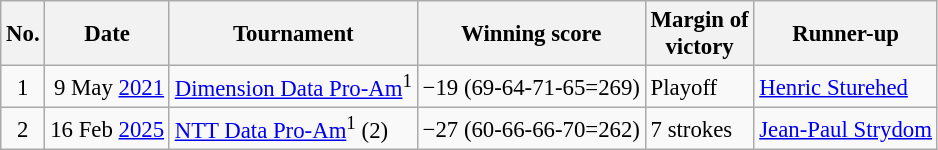<table class="wikitable" style="font-size:95%;">
<tr>
<th>No.</th>
<th>Date</th>
<th>Tournament</th>
<th>Winning score</th>
<th>Margin of<br>victory</th>
<th>Runner-up</th>
</tr>
<tr>
<td align=center>1</td>
<td align=right>9 May <a href='#'>2021</a></td>
<td><a href='#'>Dimension Data Pro-Am</a><sup>1</sup></td>
<td>−19 (69-64-71-65=269)</td>
<td>Playoff</td>
<td> <a href='#'>Henric Sturehed</a></td>
</tr>
<tr>
<td align=center>2</td>
<td align=right>16 Feb <a href='#'>2025</a></td>
<td><a href='#'>NTT Data Pro-Am</a><sup>1</sup> (2)</td>
<td>−27 (60-66-66-70=262)</td>
<td>7 strokes</td>
<td> <a href='#'>Jean-Paul Strydom</a></td>
</tr>
</table>
